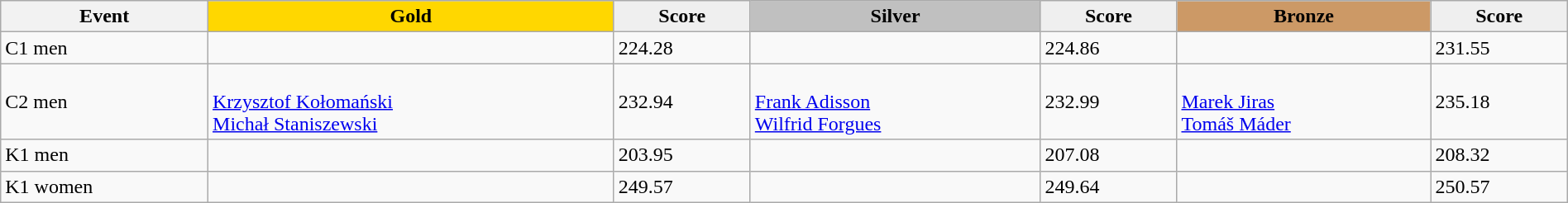<table class="wikitable" width=100%>
<tr>
<th>Event</th>
<td align=center bgcolor="gold"><strong>Gold</strong></td>
<td align=center bgcolor="EFEFEF"><strong>Score</strong></td>
<td align=center bgcolor="silver"><strong>Silver</strong></td>
<td align=center bgcolor="EFEFEF"><strong>Score</strong></td>
<td align=center bgcolor="CC9966"><strong>Bronze</strong></td>
<td align=center bgcolor="EFEFEF"><strong>Score</strong></td>
</tr>
<tr>
<td>C1 men</td>
<td></td>
<td>224.28</td>
<td></td>
<td>224.86</td>
<td></td>
<td>231.55</td>
</tr>
<tr>
<td>C2 men</td>
<td><br><a href='#'>Krzysztof Kołomański</a><br><a href='#'>Michał Staniszewski</a></td>
<td>232.94</td>
<td><br><a href='#'>Frank Adisson</a><br><a href='#'>Wilfrid Forgues</a></td>
<td>232.99</td>
<td><br><a href='#'>Marek Jiras</a><br><a href='#'>Tomáš Máder</a></td>
<td>235.18</td>
</tr>
<tr>
<td>K1 men</td>
<td></td>
<td>203.95</td>
<td></td>
<td>207.08</td>
<td></td>
<td>208.32</td>
</tr>
<tr>
<td>K1 women</td>
<td></td>
<td>249.57</td>
<td></td>
<td>249.64</td>
<td></td>
<td>250.57</td>
</tr>
</table>
